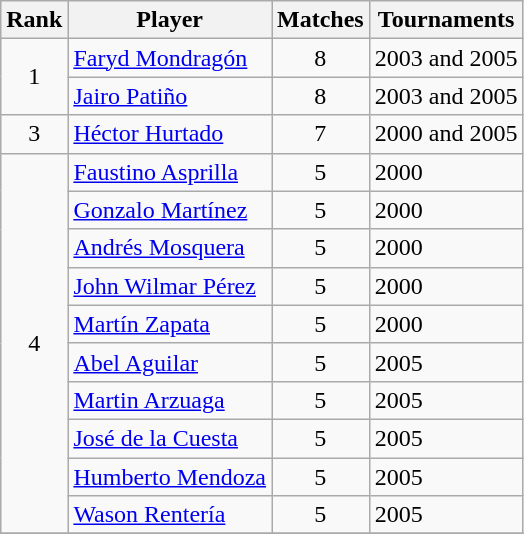<table class="wikitable" style="text-align: left;">
<tr>
<th>Rank</th>
<th>Player</th>
<th>Matches</th>
<th>Tournaments</th>
</tr>
<tr>
<td rowspan=2 align=center>1</td>
<td><a href='#'>Faryd Mondragón</a></td>
<td align=center>8</td>
<td>2003 and 2005</td>
</tr>
<tr>
<td><a href='#'>Jairo Patiño</a></td>
<td align=center>8</td>
<td>2003 and 2005</td>
</tr>
<tr>
<td align=center>3</td>
<td><a href='#'>Héctor Hurtado</a></td>
<td align=center>7</td>
<td>2000 and 2005</td>
</tr>
<tr>
<td rowspan=10 align=center>4</td>
<td><a href='#'>Faustino Asprilla</a></td>
<td align=center>5</td>
<td>2000</td>
</tr>
<tr>
<td><a href='#'>Gonzalo Martínez</a></td>
<td align=center>5</td>
<td>2000</td>
</tr>
<tr>
<td><a href='#'>Andrés Mosquera</a></td>
<td align=center>5</td>
<td>2000</td>
</tr>
<tr>
<td><a href='#'>John Wilmar Pérez</a></td>
<td align=center>5</td>
<td>2000</td>
</tr>
<tr>
<td><a href='#'>Martín Zapata</a></td>
<td align=center>5</td>
<td>2000</td>
</tr>
<tr>
<td><a href='#'>Abel Aguilar</a></td>
<td align=center>5</td>
<td>2005</td>
</tr>
<tr>
<td><a href='#'>Martin Arzuaga</a></td>
<td align=center>5</td>
<td>2005</td>
</tr>
<tr>
<td><a href='#'>José de la Cuesta</a></td>
<td align=center>5</td>
<td>2005</td>
</tr>
<tr>
<td><a href='#'>Humberto Mendoza</a></td>
<td align=center>5</td>
<td>2005</td>
</tr>
<tr>
<td><a href='#'>Wason Rentería</a></td>
<td align=center>5</td>
<td>2005</td>
</tr>
<tr>
</tr>
</table>
